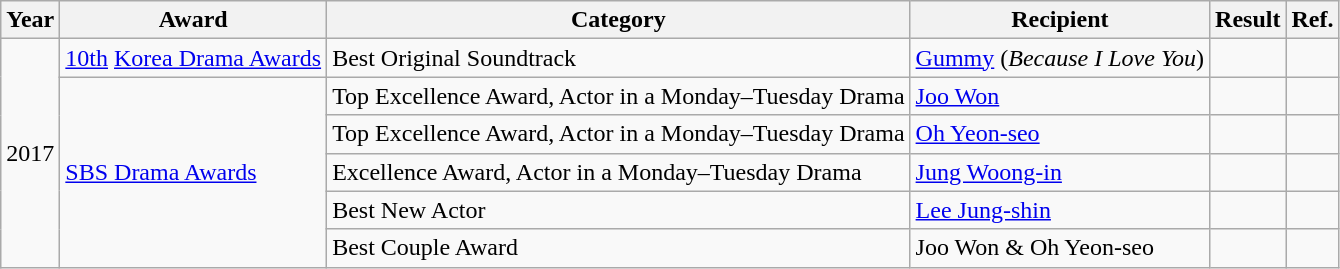<table class="wikitable">
<tr>
<th>Year</th>
<th>Award</th>
<th>Category</th>
<th>Recipient</th>
<th>Result</th>
<th>Ref.</th>
</tr>
<tr>
<td rowspan=6>2017</td>
<td><a href='#'>10th</a> <a href='#'>Korea Drama Awards</a></td>
<td>Best Original Soundtrack</td>
<td><a href='#'>Gummy</a> (<em>Because I Love You</em>)</td>
<td></td>
<td></td>
</tr>
<tr>
<td rowspan=5><a href='#'>SBS Drama Awards</a></td>
<td>Top Excellence Award, Actor in a Monday–Tuesday Drama</td>
<td><a href='#'>Joo Won</a></td>
<td></td>
<td></td>
</tr>
<tr>
<td>Top Excellence Award, Actor in a Monday–Tuesday Drama</td>
<td><a href='#'>Oh Yeon-seo</a></td>
<td></td>
<td></td>
</tr>
<tr>
<td>Excellence Award, Actor in a Monday–Tuesday Drama</td>
<td><a href='#'>Jung Woong-in</a></td>
<td></td>
<td></td>
</tr>
<tr>
<td>Best New Actor</td>
<td><a href='#'>Lee Jung-shin</a></td>
<td></td>
<td></td>
</tr>
<tr>
<td>Best Couple Award</td>
<td>Joo Won & Oh Yeon-seo</td>
<td></td>
<td></td>
</tr>
</table>
